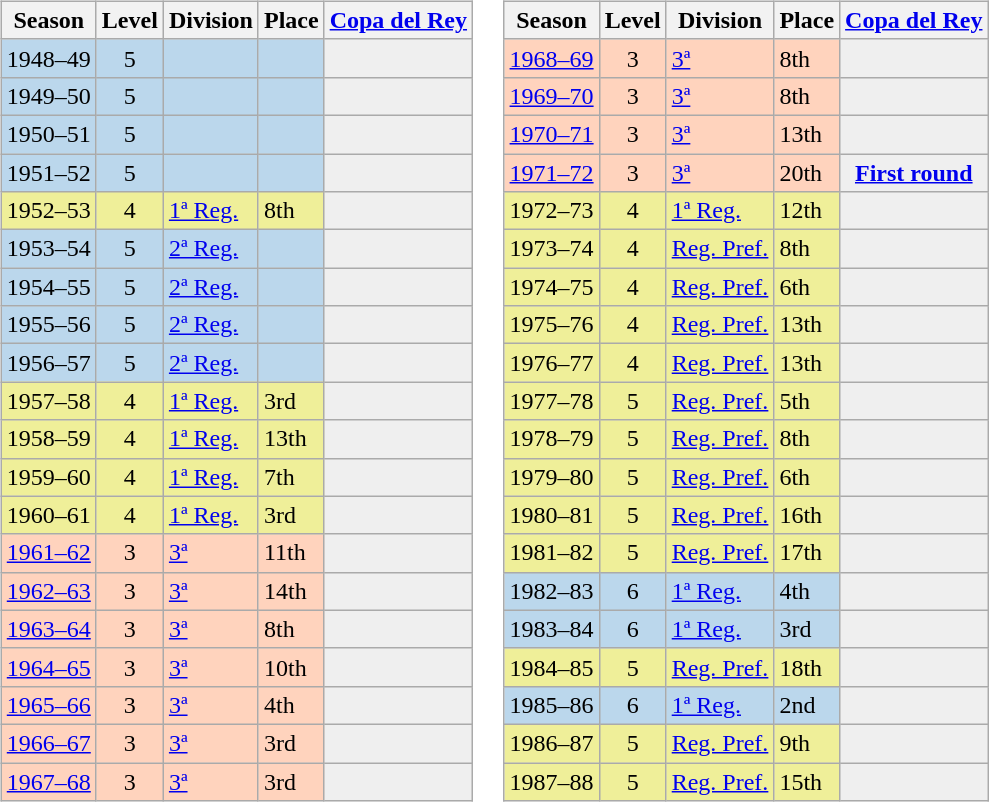<table>
<tr>
<td valign="top" width=0%><br><table class="wikitable">
<tr style="background:#f0f6fa;">
<th>Season</th>
<th>Level</th>
<th>Division</th>
<th>Place</th>
<th><a href='#'>Copa del Rey</a></th>
</tr>
<tr>
<td style="background:#BBD7EC;">1948–49</td>
<td style="background:#BBD7EC;" align="center">5</td>
<td style="background:#BBD7EC;"></td>
<td style="background:#BBD7EC;"></td>
<th style="background:#efefef;"></th>
</tr>
<tr>
<td style="background:#BBD7EC;">1949–50</td>
<td style="background:#BBD7EC;" align="center">5</td>
<td style="background:#BBD7EC;"></td>
<td style="background:#BBD7EC;"></td>
<th style="background:#efefef;"></th>
</tr>
<tr>
<td style="background:#BBD7EC;">1950–51</td>
<td style="background:#BBD7EC;" align="center">5</td>
<td style="background:#BBD7EC;"></td>
<td style="background:#BBD7EC;"></td>
<th style="background:#efefef;"></th>
</tr>
<tr>
<td style="background:#BBD7EC;">1951–52</td>
<td style="background:#BBD7EC;" align="center">5</td>
<td style="background:#BBD7EC;"></td>
<td style="background:#BBD7EC;"></td>
<th style="background:#efefef;"></th>
</tr>
<tr>
<td style="background:#EFEF99;">1952–53</td>
<td style="background:#EFEF99;" align="center">4</td>
<td style="background:#EFEF99;"><a href='#'>1ª Reg.</a></td>
<td style="background:#EFEF99;">8th</td>
<th style="background:#efefef;"></th>
</tr>
<tr>
<td style="background:#BBD7EC;">1953–54</td>
<td style="background:#BBD7EC;" align="center">5</td>
<td style="background:#BBD7EC;"><a href='#'>2ª Reg.</a></td>
<td style="background:#BBD7EC;"></td>
<th style="background:#efefef;"></th>
</tr>
<tr>
<td style="background:#BBD7EC;">1954–55</td>
<td style="background:#BBD7EC;" align="center">5</td>
<td style="background:#BBD7EC;"><a href='#'>2ª Reg.</a></td>
<td style="background:#BBD7EC;"></td>
<th style="background:#efefef;"></th>
</tr>
<tr>
<td style="background:#BBD7EC;">1955–56</td>
<td style="background:#BBD7EC;" align="center">5</td>
<td style="background:#BBD7EC;"><a href='#'>2ª Reg.</a></td>
<td style="background:#BBD7EC;"></td>
<th style="background:#efefef;"></th>
</tr>
<tr>
<td style="background:#BBD7EC;">1956–57</td>
<td style="background:#BBD7EC;" align="center">5</td>
<td style="background:#BBD7EC;"><a href='#'>2ª Reg.</a></td>
<td style="background:#BBD7EC;"></td>
<th style="background:#efefef;"></th>
</tr>
<tr>
<td style="background:#EFEF99;">1957–58</td>
<td style="background:#EFEF99;" align="center">4</td>
<td style="background:#EFEF99;"><a href='#'>1ª Reg.</a></td>
<td style="background:#EFEF99;">3rd</td>
<th style="background:#efefef;"></th>
</tr>
<tr>
<td style="background:#EFEF99;">1958–59</td>
<td style="background:#EFEF99;" align="center">4</td>
<td style="background:#EFEF99;"><a href='#'>1ª Reg.</a></td>
<td style="background:#EFEF99;">13th</td>
<th style="background:#efefef;"></th>
</tr>
<tr>
<td style="background:#EFEF99;">1959–60</td>
<td style="background:#EFEF99;" align="center">4</td>
<td style="background:#EFEF99;"><a href='#'>1ª Reg.</a></td>
<td style="background:#EFEF99;">7th</td>
<th style="background:#efefef;"></th>
</tr>
<tr>
<td style="background:#EFEF99;">1960–61</td>
<td style="background:#EFEF99;" align="center">4</td>
<td style="background:#EFEF99;"><a href='#'>1ª Reg.</a></td>
<td style="background:#EFEF99;">3rd</td>
<th style="background:#efefef;"></th>
</tr>
<tr>
<td style="background:#FFD3BD;"><a href='#'>1961–62</a></td>
<td style="background:#FFD3BD;" align="center">3</td>
<td style="background:#FFD3BD;"><a href='#'>3ª</a></td>
<td style="background:#FFD3BD;">11th</td>
<td style="background:#efefef;"></td>
</tr>
<tr>
<td style="background:#FFD3BD;"><a href='#'>1962–63</a></td>
<td style="background:#FFD3BD;" align="center">3</td>
<td style="background:#FFD3BD;"><a href='#'>3ª</a></td>
<td style="background:#FFD3BD;">14th</td>
<td style="background:#efefef;"></td>
</tr>
<tr>
<td style="background:#FFD3BD;"><a href='#'>1963–64</a></td>
<td style="background:#FFD3BD;" align="center">3</td>
<td style="background:#FFD3BD;"><a href='#'>3ª</a></td>
<td style="background:#FFD3BD;">8th</td>
<th style="background:#efefef;"></th>
</tr>
<tr>
<td style="background:#FFD3BD;"><a href='#'>1964–65</a></td>
<td style="background:#FFD3BD;" align="center">3</td>
<td style="background:#FFD3BD;"><a href='#'>3ª</a></td>
<td style="background:#FFD3BD;">10th</td>
<th style="background:#efefef;"></th>
</tr>
<tr>
<td style="background:#FFD3BD;"><a href='#'>1965–66</a></td>
<td style="background:#FFD3BD;" align="center">3</td>
<td style="background:#FFD3BD;"><a href='#'>3ª</a></td>
<td style="background:#FFD3BD;">4th</td>
<th style="background:#efefef;"></th>
</tr>
<tr>
<td style="background:#FFD3BD;"><a href='#'>1966–67</a></td>
<td style="background:#FFD3BD;" align="center">3</td>
<td style="background:#FFD3BD;"><a href='#'>3ª</a></td>
<td style="background:#FFD3BD;">3rd</td>
<th style="background:#efefef;"></th>
</tr>
<tr>
<td style="background:#FFD3BD;"><a href='#'>1967–68</a></td>
<td style="background:#FFD3BD;" align="center">3</td>
<td style="background:#FFD3BD;"><a href='#'>3ª</a></td>
<td style="background:#FFD3BD;">3rd</td>
<td style="background:#efefef;"></td>
</tr>
</table>
</td>
<td valign="top" width=0%><br><table class="wikitable">
<tr style="background:#f0f6fa;">
<th>Season</th>
<th>Level</th>
<th>Division</th>
<th>Place</th>
<th><a href='#'>Copa del Rey</a></th>
</tr>
<tr>
<td style="background:#FFD3BD;"><a href='#'>1968–69</a></td>
<td style="background:#FFD3BD;" align="center">3</td>
<td style="background:#FFD3BD;"><a href='#'>3ª</a></td>
<td style="background:#FFD3BD;">8th</td>
<th style="background:#efefef;"></th>
</tr>
<tr>
<td style="background:#FFD3BD;"><a href='#'>1969–70</a></td>
<td style="background:#FFD3BD;" align="center">3</td>
<td style="background:#FFD3BD;"><a href='#'>3ª</a></td>
<td style="background:#FFD3BD;">8th</td>
<th style="background:#efefef;"></th>
</tr>
<tr>
<td style="background:#FFD3BD;"><a href='#'>1970–71</a></td>
<td style="background:#FFD3BD;" align="center">3</td>
<td style="background:#FFD3BD;"><a href='#'>3ª</a></td>
<td style="background:#FFD3BD;">13th</td>
<th style="background:#efefef;"></th>
</tr>
<tr>
<td style="background:#FFD3BD;"><a href='#'>1971–72</a></td>
<td style="background:#FFD3BD;" align="center">3</td>
<td style="background:#FFD3BD;"><a href='#'>3ª</a></td>
<td style="background:#FFD3BD;">20th</td>
<th style="background:#efefef;"><a href='#'>First round</a></th>
</tr>
<tr>
<td style="background:#EFEF99;">1972–73</td>
<td style="background:#EFEF99;" align="center">4</td>
<td style="background:#EFEF99;"><a href='#'>1ª Reg.</a></td>
<td style="background:#EFEF99;">12th</td>
<th style="background:#efefef;"></th>
</tr>
<tr>
<td style="background:#EFEF99;">1973–74</td>
<td style="background:#EFEF99;" align="center">4</td>
<td style="background:#EFEF99;"><a href='#'>Reg. Pref.</a></td>
<td style="background:#EFEF99;">8th</td>
<th style="background:#efefef;"></th>
</tr>
<tr>
<td style="background:#EFEF99;">1974–75</td>
<td style="background:#EFEF99;" align="center">4</td>
<td style="background:#EFEF99;"><a href='#'>Reg. Pref.</a></td>
<td style="background:#EFEF99;">6th</td>
<th style="background:#efefef;"></th>
</tr>
<tr>
<td style="background:#EFEF99;">1975–76</td>
<td style="background:#EFEF99;" align="center">4</td>
<td style="background:#EFEF99;"><a href='#'>Reg. Pref.</a></td>
<td style="background:#EFEF99;">13th</td>
<th style="background:#efefef;"></th>
</tr>
<tr>
<td style="background:#EFEF99;">1976–77</td>
<td style="background:#EFEF99;" align="center">4</td>
<td style="background:#EFEF99;"><a href='#'>Reg. Pref.</a></td>
<td style="background:#EFEF99;">13th</td>
<th style="background:#efefef;"></th>
</tr>
<tr>
<td style="background:#EFEF99;">1977–78</td>
<td style="background:#EFEF99;" align="center">5</td>
<td style="background:#EFEF99;"><a href='#'>Reg. Pref.</a></td>
<td style="background:#EFEF99;">5th</td>
<th style="background:#efefef;"></th>
</tr>
<tr>
<td style="background:#EFEF99;">1978–79</td>
<td style="background:#EFEF99;" align="center">5</td>
<td style="background:#EFEF99;"><a href='#'>Reg. Pref.</a></td>
<td style="background:#EFEF99;">8th</td>
<th style="background:#efefef;"></th>
</tr>
<tr>
<td style="background:#EFEF99;">1979–80</td>
<td style="background:#EFEF99;" align="center">5</td>
<td style="background:#EFEF99;"><a href='#'>Reg. Pref.</a></td>
<td style="background:#EFEF99;">6th</td>
<th style="background:#efefef;"></th>
</tr>
<tr>
<td style="background:#EFEF99;">1980–81</td>
<td style="background:#EFEF99;" align="center">5</td>
<td style="background:#EFEF99;"><a href='#'>Reg. Pref.</a></td>
<td style="background:#EFEF99;">16th</td>
<th style="background:#efefef;"></th>
</tr>
<tr>
<td style="background:#EFEF99;">1981–82</td>
<td style="background:#EFEF99;" align="center">5</td>
<td style="background:#EFEF99;"><a href='#'>Reg. Pref.</a></td>
<td style="background:#EFEF99;">17th</td>
<th style="background:#efefef;"></th>
</tr>
<tr>
<td style="background:#BBD7EC;">1982–83</td>
<td style="background:#BBD7EC;" align="center">6</td>
<td style="background:#BBD7EC;"><a href='#'>1ª Reg.</a></td>
<td style="background:#BBD7EC;">4th</td>
<th style="background:#efefef;"></th>
</tr>
<tr>
<td style="background:#BBD7EC;">1983–84</td>
<td style="background:#BBD7EC;" align="center">6</td>
<td style="background:#BBD7EC;"><a href='#'>1ª Reg.</a></td>
<td style="background:#BBD7EC;">3rd</td>
<th style="background:#efefef;"></th>
</tr>
<tr>
<td style="background:#EFEF99;">1984–85</td>
<td style="background:#EFEF99;" align="center">5</td>
<td style="background:#EFEF99;"><a href='#'>Reg. Pref.</a></td>
<td style="background:#EFEF99;">18th</td>
<th style="background:#efefef;"></th>
</tr>
<tr>
<td style="background:#BBD7EC;">1985–86</td>
<td style="background:#BBD7EC;" align="center">6</td>
<td style="background:#BBD7EC;"><a href='#'>1ª Reg.</a></td>
<td style="background:#BBD7EC;">2nd</td>
<th style="background:#efefef;"></th>
</tr>
<tr>
<td style="background:#EFEF99;">1986–87</td>
<td style="background:#EFEF99;" align="center">5</td>
<td style="background:#EFEF99;"><a href='#'>Reg. Pref.</a></td>
<td style="background:#EFEF99;">9th</td>
<th style="background:#efefef;"></th>
</tr>
<tr>
<td style="background:#EFEF99;">1987–88</td>
<td style="background:#EFEF99;" align="center">5</td>
<td style="background:#EFEF99;"><a href='#'>Reg. Pref.</a></td>
<td style="background:#EFEF99;">15th</td>
<th style="background:#efefef;"></th>
</tr>
</table>
</td>
</tr>
</table>
